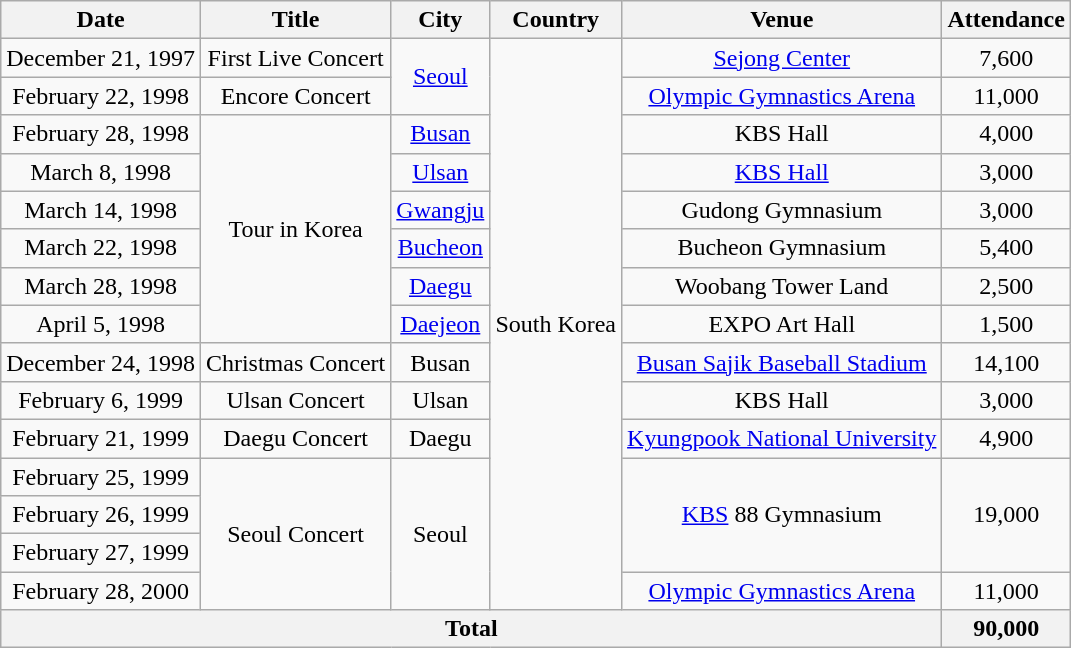<table class="wikitable" style="text-align:center;">
<tr>
<th>Date</th>
<th>Title</th>
<th>City</th>
<th>Country</th>
<th>Venue</th>
<th>Attendance</th>
</tr>
<tr>
<td>December 21, 1997</td>
<td>First Live Concert</td>
<td rowspan=2><a href='#'>Seoul</a></td>
<td rowspan=15>South Korea</td>
<td><a href='#'>Sejong Center</a></td>
<td>7,600</td>
</tr>
<tr>
<td>February 22, 1998</td>
<td>Encore Concert</td>
<td><a href='#'>Olympic Gymnastics Arena</a></td>
<td>11,000</td>
</tr>
<tr>
<td>February 28, 1998</td>
<td rowspan=6>Tour in Korea</td>
<td><a href='#'>Busan</a></td>
<td>KBS Hall</td>
<td>4,000</td>
</tr>
<tr>
<td>March 8, 1998</td>
<td><a href='#'>Ulsan</a></td>
<td><a href='#'>KBS Hall</a></td>
<td>3,000</td>
</tr>
<tr>
<td>March 14, 1998</td>
<td><a href='#'>Gwangju</a></td>
<td>Gudong Gymnasium</td>
<td>3,000</td>
</tr>
<tr>
<td>March 22, 1998</td>
<td><a href='#'>Bucheon</a></td>
<td>Bucheon Gymnasium</td>
<td>5,400</td>
</tr>
<tr>
<td>March 28, 1998</td>
<td><a href='#'>Daegu</a></td>
<td>Woobang Tower Land</td>
<td>2,500</td>
</tr>
<tr>
<td>April 5, 1998</td>
<td><a href='#'>Daejeon</a></td>
<td>EXPO Art Hall</td>
<td>1,500</td>
</tr>
<tr>
<td>December 24, 1998</td>
<td>Christmas Concert</td>
<td>Busan</td>
<td><a href='#'>Busan Sajik Baseball Stadium</a></td>
<td>14,100</td>
</tr>
<tr>
<td>February 6, 1999</td>
<td>Ulsan Concert</td>
<td>Ulsan</td>
<td>KBS Hall</td>
<td>3,000</td>
</tr>
<tr>
<td>February 21, 1999</td>
<td>Daegu Concert</td>
<td>Daegu</td>
<td><a href='#'>Kyungpook National University</a></td>
<td>4,900</td>
</tr>
<tr>
<td>February 25, 1999</td>
<td rowspan=4>Seoul Concert</td>
<td rowspan=4>Seoul</td>
<td rowspan=3><a href='#'>KBS</a> 88 Gymnasium</td>
<td rowspan=3>19,000</td>
</tr>
<tr>
<td>February 26, 1999</td>
</tr>
<tr>
<td>February 27, 1999</td>
</tr>
<tr>
<td>February 28, 2000</td>
<td><a href='#'>Olympic Gymnastics Arena</a></td>
<td>11,000</td>
</tr>
<tr>
<th colspan=5>Total</th>
<th>90,000</th>
</tr>
</table>
